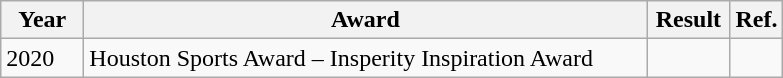<table class=wikitable>
<tr>
<th scope="col" style="width:3em;">Year</th>
<th scope="col" style="width:23em;">Award</th>
<th scope="col" style="width:3em;">Result</th>
<th>Ref.</th>
</tr>
<tr>
<td>2020</td>
<td>Houston Sports Award – Insperity Inspiration Award</td>
<td></td>
<td></td>
</tr>
</table>
